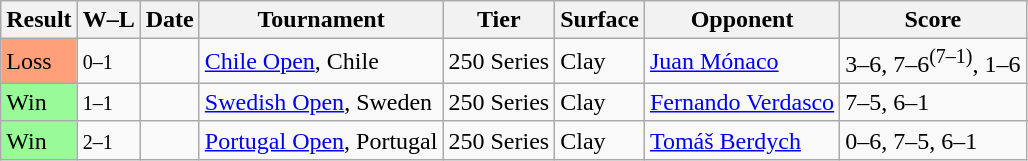<table class="sortable wikitable">
<tr>
<th>Result</th>
<th class="unsortable">W–L</th>
<th>Date</th>
<th>Tournament</th>
<th>Tier</th>
<th>Surface</th>
<th>Opponent</th>
<th class="unsortable">Score</th>
</tr>
<tr>
<td bgcolor=FFA07A>Loss</td>
<td><small>0–1</small></td>
<td><a href='#'></a></td>
<td><a href='#'>Chile Open</a>, Chile</td>
<td>250 Series</td>
<td>Clay</td>
<td> <a href='#'>Juan Mónaco</a></td>
<td>3–6, 7–6<sup>(7–1)</sup>, 1–6</td>
</tr>
<tr>
<td bgcolor=98FB98>Win</td>
<td><small>1–1</small></td>
<td><a href='#'></a></td>
<td><a href='#'>Swedish Open</a>, Sweden</td>
<td>250 Series</td>
<td>Clay</td>
<td> <a href='#'>Fernando Verdasco</a></td>
<td>7–5, 6–1</td>
</tr>
<tr>
<td bgcolor=98FB98>Win</td>
<td><small>2–1</small></td>
<td><a href='#'></a></td>
<td><a href='#'>Portugal Open</a>, Portugal</td>
<td>250 Series</td>
<td>Clay</td>
<td> <a href='#'>Tomáš Berdych</a></td>
<td>0–6, 7–5, 6–1</td>
</tr>
</table>
